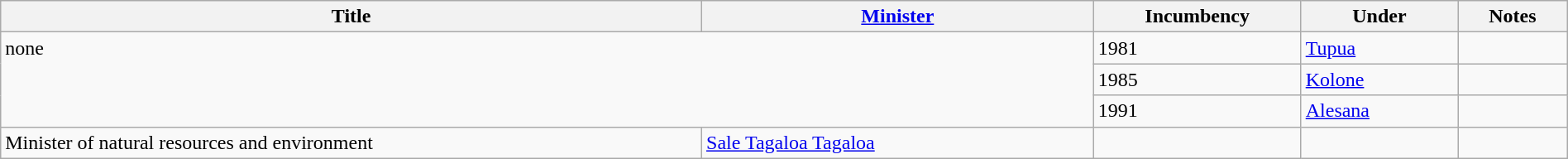<table class="wikitable" style="width:100%;">
<tr>
<th>Title</th>
<th style="width:25%;"><a href='#'>Minister</a></th>
<th style="width:160px;">Incumbency</th>
<th style="width:10%;">Under</th>
<th style="width:7%;">Notes</th>
</tr>
<tr>
<td rowspan="3" colspan="2" style="vertical-align:top;">none</td>
<td>1981</td>
<td><a href='#'>Tupua</a></td>
<td></td>
</tr>
<tr>
<td>1985</td>
<td><a href='#'>Kolone</a></td>
<td></td>
</tr>
<tr>
<td>1991</td>
<td><a href='#'>Alesana</a></td>
<td></td>
</tr>
<tr>
<td>Minister of natural resources and environment</td>
<td><a href='#'>Sale Tagaloa Tagaloa</a></td>
<td></td>
<td></td>
<td></td>
</tr>
</table>
